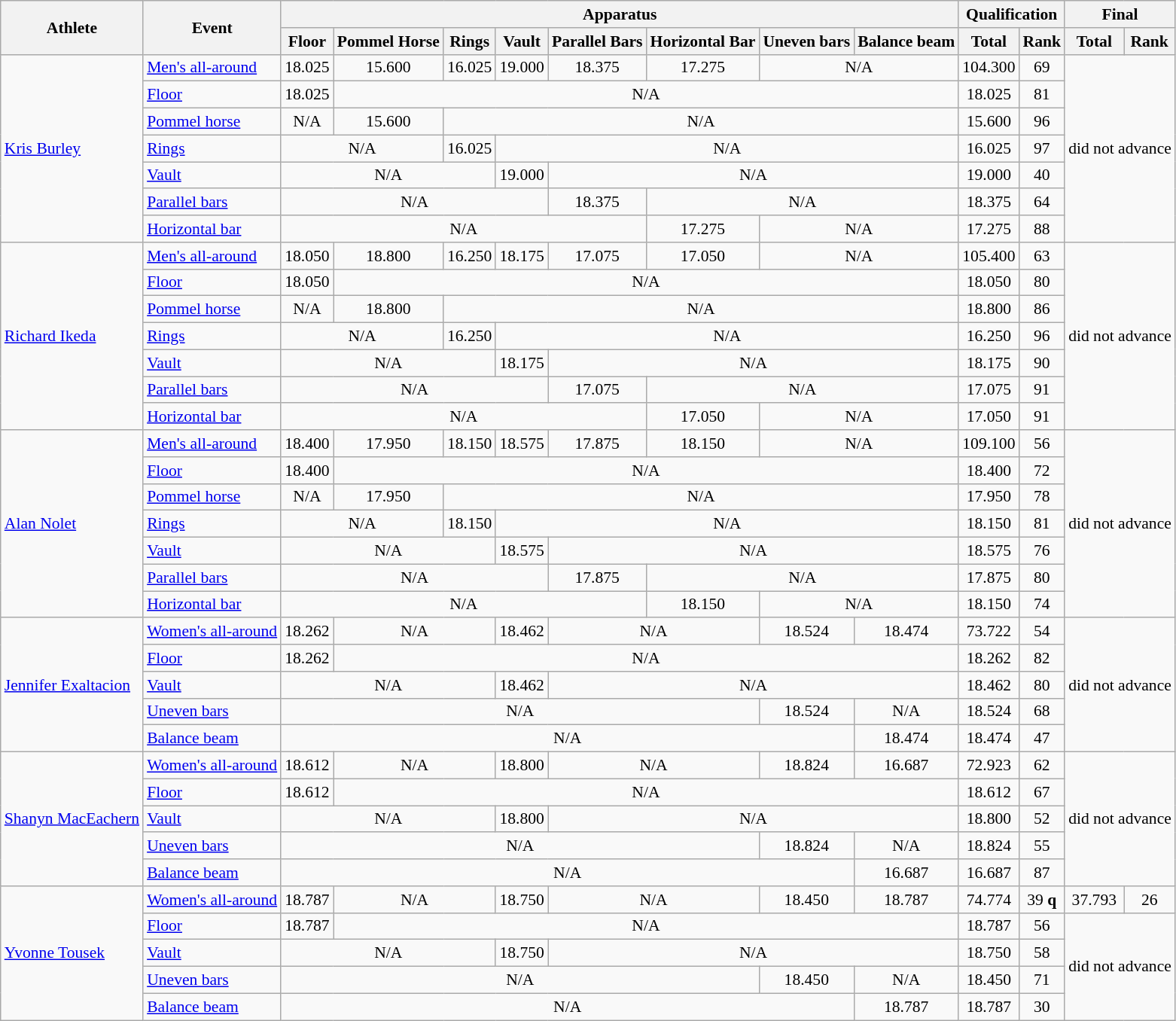<table class="wikitable" style="font-size:90%">
<tr>
<th rowspan="2">Athlete</th>
<th rowspan="2">Event</th>
<th colspan = "8">Apparatus</th>
<th colspan = "2">Qualification</th>
<th colspan = "2">Final</th>
</tr>
<tr>
<th>Floor</th>
<th>Pommel Horse</th>
<th>Rings</th>
<th>Vault</th>
<th>Parallel Bars</th>
<th>Horizontal Bar</th>
<th>Uneven bars</th>
<th>Balance beam</th>
<th>Total</th>
<th>Rank</th>
<th>Total</th>
<th>Rank</th>
</tr>
<tr>
<td rowspan="7"><a href='#'>Kris Burley</a></td>
<td><a href='#'>Men's all-around</a></td>
<td align="center">18.025</td>
<td align="center">15.600</td>
<td align="center">16.025</td>
<td align="center">19.000</td>
<td align="center">18.375</td>
<td align="center">17.275</td>
<td align=center colspan="2">N/A</td>
<td align="center">104.300</td>
<td align="center">69</td>
<td align=center colspan="2" rowspan="7">did not advance</td>
</tr>
<tr>
<td><a href='#'>Floor</a></td>
<td align=center>18.025</td>
<td align=center colspan="7">N/A</td>
<td align=center>18.025</td>
<td align=center>81</td>
</tr>
<tr>
<td><a href='#'>Pommel horse</a></td>
<td align=center>N/A</td>
<td align=center>15.600</td>
<td align=center colspan="6">N/A</td>
<td align=center>15.600</td>
<td align=center>96</td>
</tr>
<tr>
<td><a href='#'>Rings</a></td>
<td align=center colspan="2">N/A</td>
<td align=center>16.025</td>
<td align=center colspan="5">N/A</td>
<td align=center>16.025</td>
<td align=center>97</td>
</tr>
<tr>
<td><a href='#'>Vault</a></td>
<td align=center colspan="3">N/A</td>
<td align=center>19.000</td>
<td align=center colspan="4">N/A</td>
<td align=center>19.000</td>
<td align=center>40</td>
</tr>
<tr>
<td><a href='#'>Parallel bars</a></td>
<td align=center colspan="4">N/A</td>
<td align=center>18.375</td>
<td align=center colspan="3">N/A</td>
<td align=center>18.375</td>
<td align=center>64</td>
</tr>
<tr>
<td><a href='#'>Horizontal bar</a></td>
<td align=center colspan="5">N/A</td>
<td align=center>17.275</td>
<td align=center colspan="2">N/A</td>
<td align=center>17.275</td>
<td align=center>88</td>
</tr>
<tr>
<td rowspan="7"><a href='#'>Richard Ikeda</a></td>
<td><a href='#'>Men's all-around</a></td>
<td align="center">18.050</td>
<td align="center">18.800</td>
<td align="center">16.250</td>
<td align="center">18.175</td>
<td align="center">17.075</td>
<td align="center">17.050</td>
<td align=center colspan="2">N/A</td>
<td align="center">105.400</td>
<td align="center">63</td>
<td align=center colspan="2" rowspan="7">did not advance</td>
</tr>
<tr>
<td><a href='#'>Floor</a></td>
<td align=center>18.050</td>
<td align=center colspan="7">N/A</td>
<td align=center>18.050</td>
<td align=center>80</td>
</tr>
<tr>
<td><a href='#'>Pommel horse</a></td>
<td align=center>N/A</td>
<td align=center>18.800</td>
<td align=center colspan="6">N/A</td>
<td align=center>18.800</td>
<td align=center>86</td>
</tr>
<tr>
<td><a href='#'>Rings</a></td>
<td align=center colspan="2">N/A</td>
<td align=center>16.250</td>
<td align=center colspan="5">N/A</td>
<td align=center>16.250</td>
<td align=center>96</td>
</tr>
<tr>
<td><a href='#'>Vault</a></td>
<td align=center colspan="3">N/A</td>
<td align=center>18.175</td>
<td align=center colspan="4">N/A</td>
<td align=center>18.175</td>
<td align=center>90</td>
</tr>
<tr>
<td><a href='#'>Parallel bars</a></td>
<td align=center colspan="4">N/A</td>
<td align=center>17.075</td>
<td align=center colspan="3">N/A</td>
<td align=center>17.075</td>
<td align=center>91</td>
</tr>
<tr>
<td><a href='#'>Horizontal bar</a></td>
<td align=center colspan="5">N/A</td>
<td align=center>17.050</td>
<td align=center colspan="2">N/A</td>
<td align=center>17.050</td>
<td align=center>91</td>
</tr>
<tr>
<td rowspan="7"><a href='#'>Alan Nolet</a></td>
<td><a href='#'>Men's all-around</a></td>
<td align="center">18.400</td>
<td align="center">17.950</td>
<td align="center">18.150</td>
<td align="center">18.575</td>
<td align="center">17.875</td>
<td align="center">18.150</td>
<td align=center colspan="2">N/A</td>
<td align="center">109.100</td>
<td align="center">56</td>
<td align=center colspan="2" rowspan="7">did not advance</td>
</tr>
<tr>
<td><a href='#'>Floor</a></td>
<td align=center>18.400</td>
<td align=center colspan="7">N/A</td>
<td align=center>18.400</td>
<td align=center>72</td>
</tr>
<tr>
<td><a href='#'>Pommel horse</a></td>
<td align=center>N/A</td>
<td align=center>17.950</td>
<td align=center colspan="6">N/A</td>
<td align=center>17.950</td>
<td align=center>78</td>
</tr>
<tr>
<td><a href='#'>Rings</a></td>
<td align=center colspan="2">N/A</td>
<td align=center>18.150</td>
<td align=center colspan="5">N/A</td>
<td align=center>18.150</td>
<td align=center>81</td>
</tr>
<tr>
<td><a href='#'>Vault</a></td>
<td align=center colspan="3">N/A</td>
<td align=center>18.575</td>
<td align=center colspan="4">N/A</td>
<td align=center>18.575</td>
<td align=center>76</td>
</tr>
<tr>
<td><a href='#'>Parallel bars</a></td>
<td align=center colspan="4">N/A</td>
<td align=center>17.875</td>
<td align=center colspan="3">N/A</td>
<td align=center>17.875</td>
<td align=center>80</td>
</tr>
<tr>
<td><a href='#'>Horizontal bar</a></td>
<td align=center colspan="5">N/A</td>
<td align=center>18.150</td>
<td align=center colspan="2">N/A</td>
<td align=center>18.150</td>
<td align=center>74</td>
</tr>
<tr>
<td rowspan="5"><a href='#'>Jennifer Exaltacion</a></td>
<td><a href='#'>Women's all-around</a></td>
<td align="center">18.262</td>
<td align=center colspan="2">N/A</td>
<td align="center">18.462</td>
<td align=center colspan="2">N/A</td>
<td align="center">18.524</td>
<td align="center">18.474</td>
<td align="center">73.722</td>
<td align="center">54</td>
<td align=center colspan="2" rowspan="5">did not advance</td>
</tr>
<tr>
<td><a href='#'>Floor</a></td>
<td align=center>18.262</td>
<td align=center colspan="7">N/A</td>
<td align=center>18.262</td>
<td align=center>82</td>
</tr>
<tr>
<td><a href='#'>Vault</a></td>
<td align=center colspan="3">N/A</td>
<td align=center>18.462</td>
<td align=center colspan="4">N/A</td>
<td align=center>18.462</td>
<td align=center>80</td>
</tr>
<tr>
<td><a href='#'>Uneven bars</a></td>
<td align=center colspan="6">N/A</td>
<td align=center>18.524</td>
<td align=center>N/A</td>
<td align=center>18.524</td>
<td align=center>68</td>
</tr>
<tr>
<td><a href='#'>Balance beam</a></td>
<td align=center colspan="7">N/A</td>
<td align=center>18.474</td>
<td align=center>18.474</td>
<td align=center>47</td>
</tr>
<tr>
<td rowspan="5"><a href='#'>Shanyn MacEachern</a></td>
<td><a href='#'>Women's all-around</a></td>
<td align="center">18.612</td>
<td align=center colspan="2">N/A</td>
<td align="center">18.800</td>
<td align=center colspan="2">N/A</td>
<td align="center">18.824</td>
<td align="center">16.687</td>
<td align="center">72.923</td>
<td align="center">62</td>
<td align=center colspan="2" rowspan="5">did not advance</td>
</tr>
<tr>
<td><a href='#'>Floor</a></td>
<td align=center>18.612</td>
<td align=center colspan="7">N/A</td>
<td align=center>18.612</td>
<td align=center>67</td>
</tr>
<tr>
<td><a href='#'>Vault</a></td>
<td align=center colspan="3">N/A</td>
<td align=center>18.800</td>
<td align=center colspan="4">N/A</td>
<td align=center>18.800</td>
<td align=center>52</td>
</tr>
<tr>
<td><a href='#'>Uneven bars</a></td>
<td align=center colspan="6">N/A</td>
<td align=center>18.824</td>
<td align=center>N/A</td>
<td align=center>18.824</td>
<td align=center>55</td>
</tr>
<tr>
<td><a href='#'>Balance beam</a></td>
<td align=center colspan="7">N/A</td>
<td align=center>16.687</td>
<td align=center>16.687</td>
<td align=center>87</td>
</tr>
<tr>
<td rowspan="5"><a href='#'>Yvonne Tousek</a></td>
<td><a href='#'>Women's all-around</a></td>
<td align="center">18.787</td>
<td align=center colspan="2">N/A</td>
<td align="center">18.750</td>
<td align=center colspan="2">N/A</td>
<td align="center">18.450</td>
<td align="center">18.787</td>
<td align="center">74.774</td>
<td align="center">39 <strong>q</strong></td>
<td align="center">37.793</td>
<td align="center">26</td>
</tr>
<tr>
<td><a href='#'>Floor</a></td>
<td align=center>18.787</td>
<td align=center colspan="7">N/A</td>
<td align=center>18.787</td>
<td align=center>56</td>
<td align=center colspan="2" rowspan="4">did not advance</td>
</tr>
<tr>
<td><a href='#'>Vault</a></td>
<td align=center colspan="3">N/A</td>
<td align=center>18.750</td>
<td align=center colspan="4">N/A</td>
<td align=center>18.750</td>
<td align=center>58</td>
</tr>
<tr>
<td><a href='#'>Uneven bars</a></td>
<td align=center colspan="6">N/A</td>
<td align=center>18.450</td>
<td align=center>N/A</td>
<td align=center>18.450</td>
<td align=center>71</td>
</tr>
<tr>
<td><a href='#'>Balance beam</a></td>
<td align=center colspan="7">N/A</td>
<td align=center>18.787</td>
<td align=center>18.787</td>
<td align=center>30</td>
</tr>
</table>
